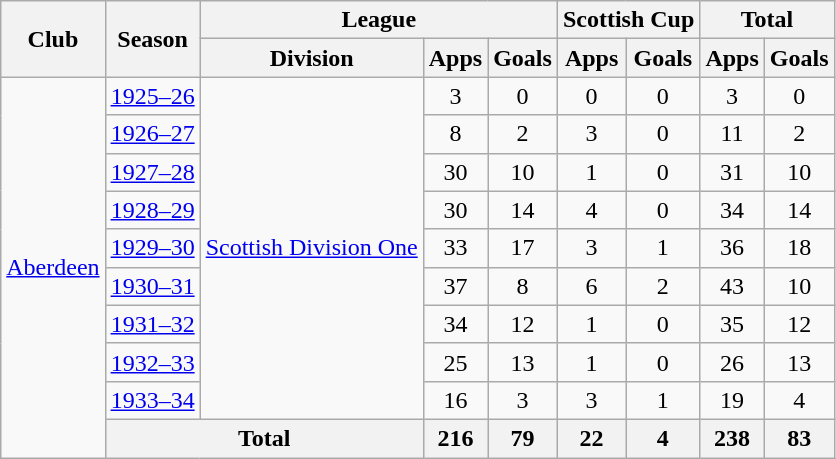<table class="wikitable" style="text-align:center">
<tr>
<th rowspan="2">Club</th>
<th rowspan="2">Season</th>
<th colspan="3">League</th>
<th colspan="2">Scottish Cup</th>
<th colspan="2">Total</th>
</tr>
<tr>
<th>Division</th>
<th>Apps</th>
<th>Goals</th>
<th>Apps</th>
<th>Goals</th>
<th>Apps</th>
<th>Goals</th>
</tr>
<tr>
<td rowspan="10"><a href='#'>Aberdeen</a></td>
<td><a href='#'>1925–26</a></td>
<td rowspan="9"><a href='#'>Scottish Division One</a></td>
<td>3</td>
<td>0</td>
<td>0</td>
<td>0</td>
<td>3</td>
<td>0</td>
</tr>
<tr>
<td><a href='#'>1926–27</a></td>
<td>8</td>
<td>2</td>
<td>3</td>
<td>0</td>
<td>11</td>
<td>2</td>
</tr>
<tr>
<td><a href='#'>1927–28</a></td>
<td>30</td>
<td>10</td>
<td>1</td>
<td>0</td>
<td>31</td>
<td>10</td>
</tr>
<tr>
<td><a href='#'>1928–29</a></td>
<td>30</td>
<td>14</td>
<td>4</td>
<td>0</td>
<td>34</td>
<td>14</td>
</tr>
<tr>
<td><a href='#'>1929–30</a></td>
<td>33</td>
<td>17</td>
<td>3</td>
<td>1</td>
<td>36</td>
<td>18</td>
</tr>
<tr>
<td><a href='#'>1930–31</a></td>
<td>37</td>
<td>8</td>
<td>6</td>
<td>2</td>
<td>43</td>
<td>10</td>
</tr>
<tr>
<td><a href='#'>1931–32</a></td>
<td>34</td>
<td>12</td>
<td>1</td>
<td>0</td>
<td>35</td>
<td>12</td>
</tr>
<tr>
<td><a href='#'>1932–33</a></td>
<td>25</td>
<td>13</td>
<td>1</td>
<td>0</td>
<td>26</td>
<td>13</td>
</tr>
<tr>
<td><a href='#'>1933–34</a></td>
<td>16</td>
<td>3</td>
<td>3</td>
<td>1</td>
<td>19</td>
<td>4</td>
</tr>
<tr>
<th colspan="2">Total</th>
<th>216</th>
<th>79</th>
<th>22</th>
<th>4</th>
<th>238</th>
<th>83</th>
</tr>
</table>
